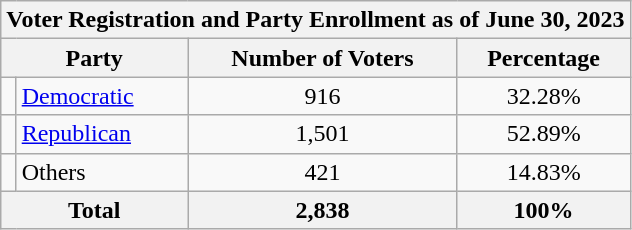<table class=wikitable>
<tr>
<th colspan = 6>Voter Registration and Party Enrollment as of June 30, 2023</th>
</tr>
<tr>
<th colspan = 2>Party</th>
<th>Number of Voters</th>
<th>Percentage</th>
</tr>
<tr>
<td></td>
<td><a href='#'>Democratic</a></td>
<td align = center>916</td>
<td align = center>32.28%</td>
</tr>
<tr>
<td></td>
<td><a href='#'>Republican</a></td>
<td align = center>1,501</td>
<td align = center>52.89%</td>
</tr>
<tr>
<td></td>
<td>Others</td>
<td align = center>421</td>
<td align = center>14.83%</td>
</tr>
<tr>
<th colspan = 2>Total</th>
<th align = center>2,838</th>
<th align = center>100%</th>
</tr>
</table>
